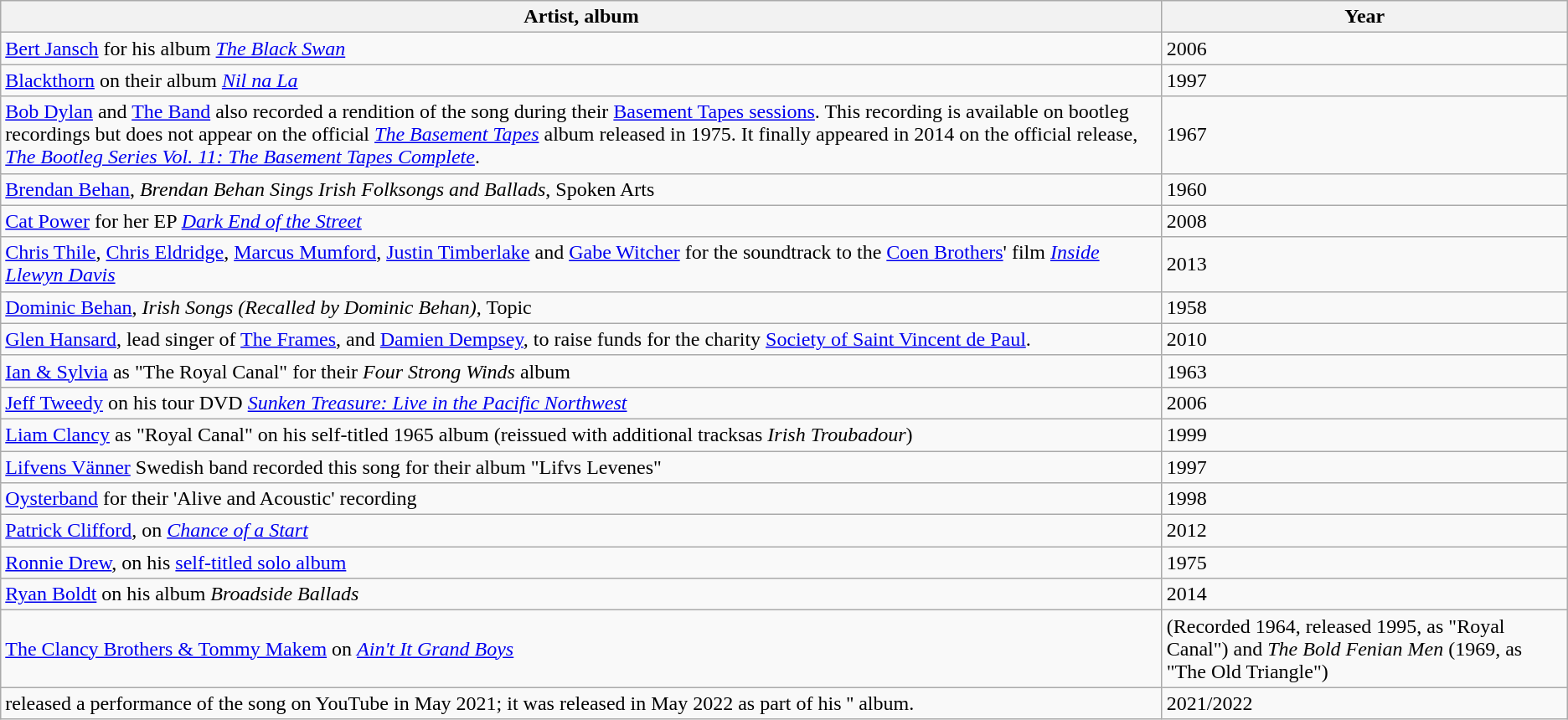<table class="wikitable sortable">
<tr>
<th>Artist, album</th>
<th>Year</th>
</tr>
<tr>
<td><a href='#'>Bert Jansch</a> for his album <em><a href='#'>The Black Swan</a></em></td>
<td>2006</td>
</tr>
<tr>
<td><a href='#'>Blackthorn</a> on their album <em><a href='#'>Nil na La</a></em></td>
<td>1997</td>
</tr>
<tr>
<td><a href='#'>Bob Dylan</a> and <a href='#'>The Band</a> also recorded a rendition of the song during their <a href='#'>Basement Tapes sessions</a>. This recording is available on bootleg recordings but does not appear on the official <em><a href='#'>The Basement Tapes</a></em> album released in 1975. It finally appeared in 2014 on the official release, <em><a href='#'>The Bootleg Series Vol. 11: The Basement Tapes Complete</a></em>.</td>
<td>1967</td>
</tr>
<tr>
<td><a href='#'>Brendan Behan</a>, <em>Brendan Behan Sings Irish Folksongs and Ballads</em>, Spoken Arts</td>
<td>1960</td>
</tr>
<tr>
<td><a href='#'>Cat Power</a> for her EP <em><a href='#'>Dark End of the Street</a></em></td>
<td>2008</td>
</tr>
<tr>
<td><a href='#'>Chris Thile</a>, <a href='#'>Chris Eldridge</a>, <a href='#'>Marcus Mumford</a>, <a href='#'>Justin Timberlake</a> and <a href='#'>Gabe Witcher</a> for the soundtrack to the <a href='#'>Coen Brothers</a>' film <em><a href='#'>Inside Llewyn Davis</a></em></td>
<td>2013</td>
</tr>
<tr>
<td><a href='#'>Dominic Behan</a>, <em>Irish Songs (Recalled by Dominic Behan)</em>, Topic</td>
<td>1958</td>
</tr>
<tr>
<td><a href='#'>Glen Hansard</a>, lead singer of <a href='#'>The Frames</a>, and <a href='#'>Damien Dempsey</a>, to raise funds for the charity <a href='#'>Society of Saint Vincent de Paul</a>.</td>
<td>2010</td>
</tr>
<tr>
<td><a href='#'>Ian & Sylvia</a> as "The Royal Canal" for their <em>Four Strong Winds</em> album</td>
<td>1963</td>
</tr>
<tr>
<td><a href='#'>Jeff Tweedy</a> on his tour DVD <em><a href='#'>Sunken Treasure: Live in the Pacific Northwest</a></em></td>
<td>2006</td>
</tr>
<tr>
<td><a href='#'>Liam Clancy</a> as "Royal Canal" on his self-titled 1965 album (reissued with additional tracksas <em>Irish Troubadour</em>)</td>
<td>1999</td>
</tr>
<tr>
<td><a href='#'>Lifvens Vänner</a> Swedish band recorded this song for their album "Lifvs Levenes"</td>
<td>1997</td>
</tr>
<tr>
<td><a href='#'>Oysterband</a> for their 'Alive and Acoustic' recording</td>
<td>1998</td>
</tr>
<tr>
<td><a href='#'>Patrick Clifford</a>, on <em><a href='#'>Chance of a Start</a></em></td>
<td>2012</td>
</tr>
<tr>
<td><a href='#'>Ronnie Drew</a>, on his <a href='#'>self-titled solo album</a></td>
<td>1975</td>
</tr>
<tr>
<td><a href='#'>Ryan Boldt</a> on his album <em>Broadside Ballads</em></td>
<td>2014</td>
</tr>
<tr>
<td><a href='#'>The Clancy Brothers & Tommy Makem</a> on <em><a href='#'>Ain't It Grand Boys</a></em></td>
<td>(Recorded 1964, released 1995, as "Royal Canal") and <em>The Bold Fenian Men</em> (1969, as "The Old Triangle")</td>
</tr>
<tr>
<td> released a performance of the song on YouTube in May 2021; it was released in May 2022 as part of his '' album.</td>
<td>2021/2022</td>
</tr>
</table>
